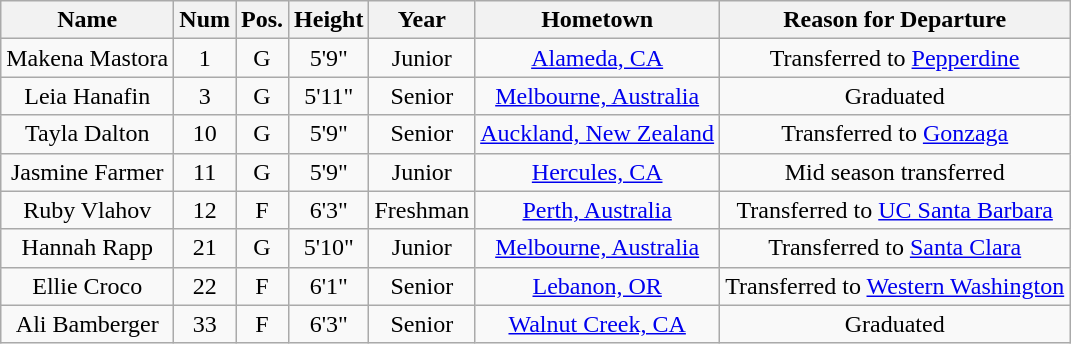<table class="wikitable sortable" style="text-align: center">
<tr align=center>
<th style=>Name</th>
<th style=>Num</th>
<th style=>Pos.</th>
<th style=>Height</th>
<th style=>Year</th>
<th style=>Hometown</th>
<th style=>Reason for Departure</th>
</tr>
<tr>
<td>Makena Mastora</td>
<td>1</td>
<td>G</td>
<td>5'9"</td>
<td>Junior</td>
<td><a href='#'>Alameda, CA</a></td>
<td>Transferred to <a href='#'>Pepperdine</a></td>
</tr>
<tr>
<td>Leia Hanafin</td>
<td>3</td>
<td>G</td>
<td>5'11"</td>
<td>Senior</td>
<td><a href='#'>Melbourne, Australia</a></td>
<td>Graduated</td>
</tr>
<tr>
<td>Tayla Dalton</td>
<td>10</td>
<td>G</td>
<td>5'9"</td>
<td>Senior</td>
<td><a href='#'>Auckland, New Zealand</a></td>
<td>Transferred to <a href='#'>Gonzaga</a></td>
</tr>
<tr>
<td>Jasmine Farmer</td>
<td>11</td>
<td>G</td>
<td>5'9"</td>
<td>Junior</td>
<td><a href='#'>Hercules, CA</a></td>
<td>Mid season transferred</td>
</tr>
<tr>
<td>Ruby Vlahov</td>
<td>12</td>
<td>F</td>
<td>6'3"</td>
<td>Freshman</td>
<td><a href='#'>Perth, Australia</a></td>
<td>Transferred to <a href='#'>UC Santa Barbara</a></td>
</tr>
<tr>
<td>Hannah Rapp</td>
<td>21</td>
<td>G</td>
<td>5'10"</td>
<td>Junior</td>
<td><a href='#'>Melbourne, Australia</a></td>
<td>Transferred to <a href='#'>Santa Clara</a></td>
</tr>
<tr>
<td>Ellie Croco</td>
<td>22</td>
<td>F</td>
<td>6'1"</td>
<td>Senior</td>
<td><a href='#'>Lebanon, OR</a></td>
<td>Transferred to <a href='#'>Western Washington</a></td>
</tr>
<tr>
<td>Ali Bamberger</td>
<td>33</td>
<td>F</td>
<td>6'3"</td>
<td> Senior</td>
<td><a href='#'>Walnut Creek, CA</a></td>
<td>Graduated</td>
</tr>
</table>
